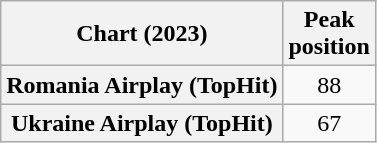<table class="wikitable sortable plainrowheaders" style="text-align:center">
<tr>
<th scope="col">Chart (2023)</th>
<th scope="col">Peak<br>position</th>
</tr>
<tr>
<th scope="row">Romania Airplay (TopHit)</th>
<td>88</td>
</tr>
<tr>
<th scope="row">Ukraine Airplay (TopHit)</th>
<td>67</td>
</tr>
</table>
